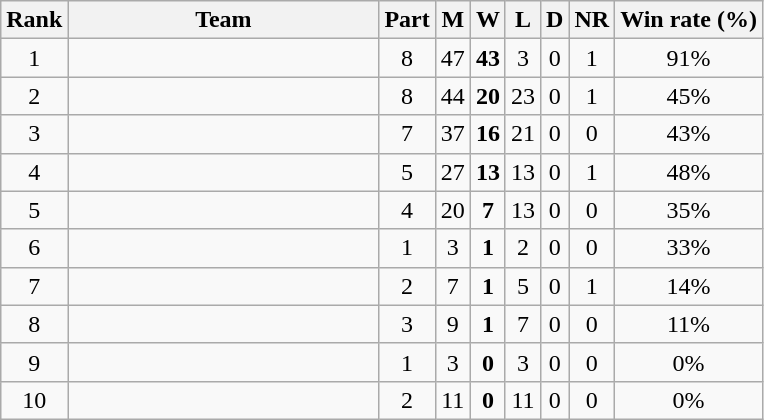<table class="wikitable sortable" style="text-align:center">
<tr>
<th>Rank</th>
<th width=200>Team</th>
<th>Part</th>
<th>M</th>
<th>W</th>
<th>L</th>
<th>D</th>
<th>NR</th>
<th>Win rate (%)</th>
</tr>
<tr>
<td>1</td>
<td align=left></td>
<td>8</td>
<td>47</td>
<td><strong>43</strong></td>
<td>3</td>
<td>0</td>
<td>1</td>
<td>91%</td>
</tr>
<tr>
<td>2</td>
<td align=left></td>
<td>8</td>
<td>44</td>
<td><strong>20</strong></td>
<td>23</td>
<td>0</td>
<td>1</td>
<td>45%</td>
</tr>
<tr>
<td>3</td>
<td align=left></td>
<td>7</td>
<td>37</td>
<td><strong>16</strong></td>
<td>21</td>
<td>0</td>
<td>0</td>
<td>43%</td>
</tr>
<tr>
<td>4</td>
<td align=left></td>
<td>5</td>
<td>27</td>
<td><strong>13</strong></td>
<td>13</td>
<td>0</td>
<td>1</td>
<td>48%</td>
</tr>
<tr>
<td>5</td>
<td align=left></td>
<td>4</td>
<td>20</td>
<td><strong>7</strong></td>
<td>13</td>
<td>0</td>
<td>0</td>
<td>35%</td>
</tr>
<tr>
<td>6</td>
<td align=left></td>
<td>1</td>
<td>3</td>
<td><strong>1</strong></td>
<td>2</td>
<td>0</td>
<td>0</td>
<td>33%</td>
</tr>
<tr>
<td>7</td>
<td align=left></td>
<td>2</td>
<td>7</td>
<td><strong>1</strong></td>
<td>5</td>
<td>0</td>
<td>1</td>
<td>14%</td>
</tr>
<tr>
<td>8</td>
<td align=left></td>
<td>3</td>
<td>9</td>
<td><strong>1</strong></td>
<td>7</td>
<td>0</td>
<td>0</td>
<td>11%</td>
</tr>
<tr>
<td>9</td>
<td align=left></td>
<td>1</td>
<td>3</td>
<td><strong>0</strong></td>
<td>3</td>
<td>0</td>
<td>0</td>
<td>0%</td>
</tr>
<tr>
<td>10</td>
<td align=left></td>
<td>2</td>
<td>11</td>
<td><strong>0</strong></td>
<td>11</td>
<td>0</td>
<td>0</td>
<td>0%</td>
</tr>
</table>
